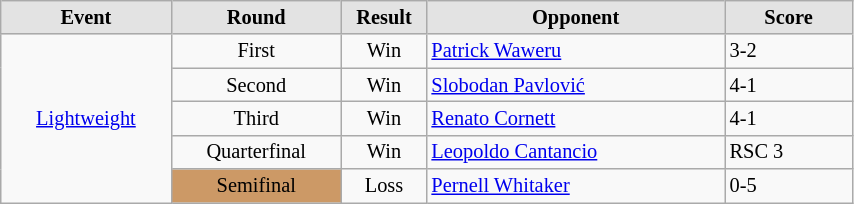<table style='font-size: 85%; text-align: left;' class='wikitable' width='45%'>
<tr>
<th style='border-style: none none solid solid; background: #e3e3e3; width: 20%'><strong>Event</strong></th>
<th style='border-style: none none solid solid; background: #e3e3e3; width: 20%'><strong>Round</strong></th>
<th style='border-style: none none solid solid; background: #e3e3e3; width: 10%'><strong>Result</strong></th>
<th style='border-style: none none solid solid; background: #e3e3e3; width: 35%'><strong>Opponent</strong></th>
<th style='border-style: none none solid solid; background: #e3e3e3; width: 15%'><strong>Score</strong></th>
</tr>
<tr align=center>
<td rowspan="5" style="text-align:center;"><a href='#'>Lightweight</a></td>
<td align='center'>First</td>
<td>Win</td>
<td align='left'> <a href='#'>Patrick Waweru</a></td>
<td align='left'>3-2</td>
</tr>
<tr align=center>
<td align='center'>Second</td>
<td>Win</td>
<td align='left'> <a href='#'>Slobodan Pavlović</a></td>
<td align='left'>4-1</td>
</tr>
<tr align=center>
<td align='center'>Third</td>
<td>Win</td>
<td align='left'> <a href='#'>Renato Cornett</a></td>
<td align='left'>4-1</td>
</tr>
<tr align=center>
<td align='center'>Quarterfinal</td>
<td>Win</td>
<td align='left'> <a href='#'>Leopoldo Cantancio</a></td>
<td align='left'>RSC 3</td>
</tr>
<tr align=center>
<td align='center'; bgcolor="#cc9966">Semifinal</td>
<td>Loss</td>
<td align='left'> <a href='#'>Pernell Whitaker</a></td>
<td align='left'>0-5</td>
</tr>
</table>
